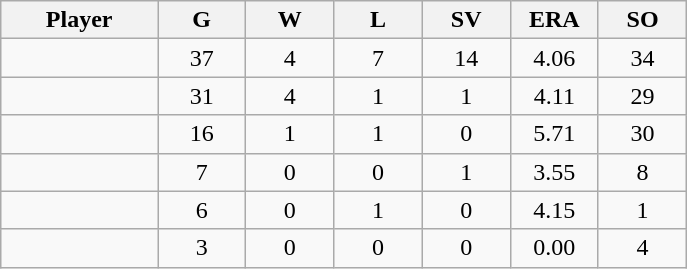<table class="wikitable sortable">
<tr>
<th bgcolor="#DDDDFF" width="16%">Player</th>
<th bgcolor="#DDDDFF" width="9%">G</th>
<th bgcolor="#DDDDFF" width="9%">W</th>
<th bgcolor="#DDDDFF" width="9%">L</th>
<th bgcolor="#DDDDFF" width="9%">SV</th>
<th bgcolor="#DDDDFF" width="9%">ERA</th>
<th bgcolor="#DDDDFF" width="9%">SO</th>
</tr>
<tr align="center">
<td></td>
<td>37</td>
<td>4</td>
<td>7</td>
<td>14</td>
<td>4.06</td>
<td>34</td>
</tr>
<tr align="center">
<td></td>
<td>31</td>
<td>4</td>
<td>1</td>
<td>1</td>
<td>4.11</td>
<td>29</td>
</tr>
<tr align="center">
<td></td>
<td>16</td>
<td>1</td>
<td>1</td>
<td>0</td>
<td>5.71</td>
<td>30</td>
</tr>
<tr align="center">
<td></td>
<td>7</td>
<td>0</td>
<td>0</td>
<td>1</td>
<td>3.55</td>
<td>8</td>
</tr>
<tr align="center">
<td></td>
<td>6</td>
<td>0</td>
<td>1</td>
<td>0</td>
<td>4.15</td>
<td>1</td>
</tr>
<tr align="center">
<td></td>
<td>3</td>
<td>0</td>
<td>0</td>
<td>0</td>
<td>0.00</td>
<td>4</td>
</tr>
</table>
